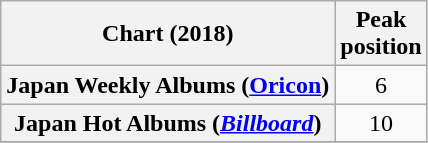<table class="wikitable sortable plainrowheaders" style="text-align:center">
<tr>
<th scope="col">Chart (2018)</th>
<th scope="col">Peak<br>position</th>
</tr>
<tr>
<th scope="row">Japan Weekly Albums (<a href='#'>Oricon</a>)</th>
<td>6</td>
</tr>
<tr>
<th scope="row">Japan Hot Albums (<em><a href='#'>Billboard</a></em>)</th>
<td>10</td>
</tr>
<tr>
</tr>
</table>
